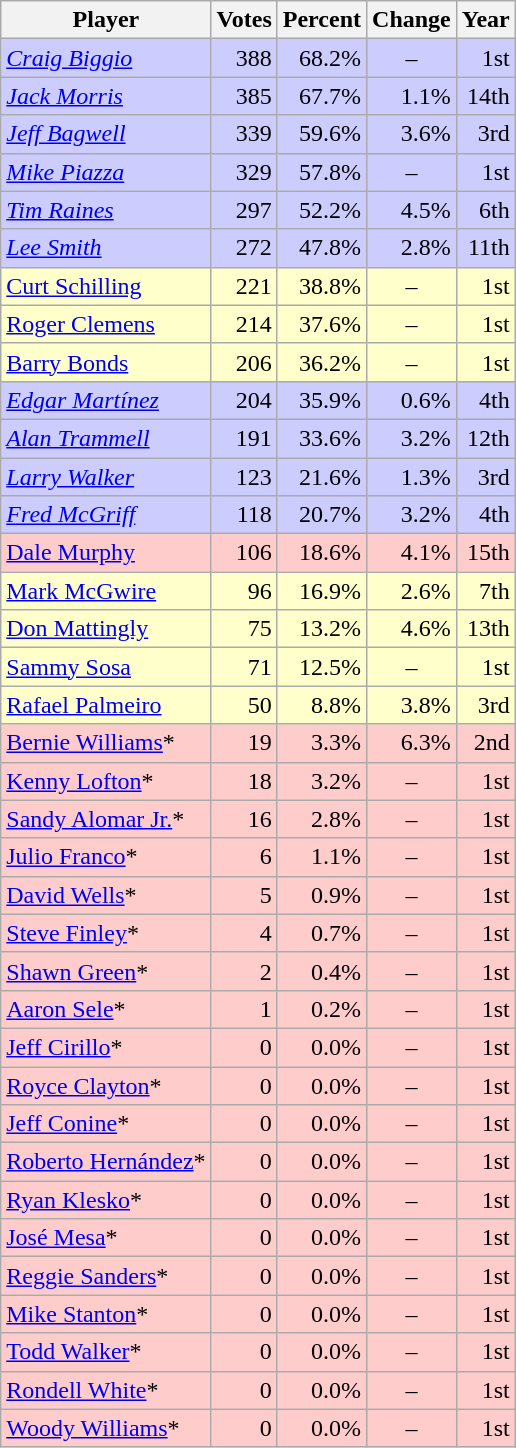<table class="wikitable sortable">
<tr>
<th>Player</th>
<th>Votes</th>
<th>Percent</th>
<th>Change</th>
<th>Year</th>
</tr>
<tr bgcolor=ccccff>
<td><em><a href='#'>Craig Biggio</a></em></td>
<td align="right">388</td>
<td align="right">68.2%</td>
<td align="center">–</td>
<td align="right">1st</td>
</tr>
<tr bgcolor=ccccff>
<td><em><a href='#'>Jack Morris</a></em></td>
<td align="right">385</td>
<td align="right">67.7%</td>
<td align="right">1.1%</td>
<td align="right">14th</td>
</tr>
<tr bgcolor=ccccff>
<td><em><a href='#'>Jeff Bagwell</a></em></td>
<td align="right">339</td>
<td align="right">59.6%</td>
<td align="right">3.6%</td>
<td align="right">3rd</td>
</tr>
<tr bgcolor=ccccff>
<td><em><a href='#'>Mike Piazza</a></em></td>
<td align="right">329</td>
<td align="right">57.8%</td>
<td align="center">–</td>
<td align="right">1st</td>
</tr>
<tr bgcolor=ccccff>
<td><em><a href='#'>Tim Raines</a></em></td>
<td align="right">297</td>
<td align="right">52.2%</td>
<td align="right">4.5%</td>
<td align="right">6th</td>
</tr>
<tr bgcolor=ccccff>
<td><em><a href='#'>Lee Smith</a></em></td>
<td align="right">272</td>
<td align="right">47.8%</td>
<td align="right">2.8%</td>
<td align="right">11th</td>
</tr>
<tr bgcolor=ffffcc>
<td><a href='#'>Curt Schilling</a></td>
<td align="right">221</td>
<td align="right">38.8%</td>
<td align="center">–</td>
<td align="right">1st</td>
</tr>
<tr bgcolor=ffffcc>
<td><a href='#'>Roger Clemens</a></td>
<td align="right">214</td>
<td align="right">37.6%</td>
<td align="center">–</td>
<td align="right">1st</td>
</tr>
<tr bgcolor=ffffcc>
<td><a href='#'>Barry Bonds</a></td>
<td align="right">206</td>
<td align="right">36.2%</td>
<td align="center">–</td>
<td align="right">1st</td>
</tr>
<tr bgcolor=ccccff>
<td><em><a href='#'>Edgar Martínez</a></em></td>
<td align="right">204</td>
<td align="right">35.9%</td>
<td align="right">0.6%</td>
<td align="right">4th</td>
</tr>
<tr bgcolor=ccccff>
<td><em><a href='#'>Alan Trammell</a></em></td>
<td align="right">191</td>
<td align="right">33.6%</td>
<td align="right">3.2%</td>
<td align="right">12th</td>
</tr>
<tr bgcolor=ccccff>
<td><em><a href='#'>Larry Walker</a></em></td>
<td align="right">123</td>
<td align="right">21.6%</td>
<td align="right">1.3%</td>
<td align="right">3rd</td>
</tr>
<tr bgcolor=ccccff>
<td><em><a href='#'>Fred McGriff</a></em></td>
<td align="right">118</td>
<td align="right">20.7%</td>
<td align="right">3.2%</td>
<td align="right">4th</td>
</tr>
<tr bgcolor=ffcccc>
<td><a href='#'>Dale Murphy</a></td>
<td align="right">106</td>
<td align="right">18.6%</td>
<td align="right">4.1%</td>
<td align="right">15th</td>
</tr>
<tr bgcolor=ffffcc>
<td><a href='#'>Mark McGwire</a></td>
<td align="right">96</td>
<td align="right">16.9%</td>
<td align="right">2.6%</td>
<td align="right">7th</td>
</tr>
<tr bgcolor=ffffcc>
<td><a href='#'>Don Mattingly</a></td>
<td align="right">75</td>
<td align="right">13.2%</td>
<td align="right">4.6%</td>
<td align="right">13th</td>
</tr>
<tr bgcolor=ffffcc>
<td><a href='#'>Sammy Sosa</a></td>
<td align="right">71</td>
<td align="right">12.5%</td>
<td align="center">–</td>
<td align="right">1st</td>
</tr>
<tr bgcolor=ffffcc>
<td><a href='#'>Rafael Palmeiro</a></td>
<td align="right">50</td>
<td align="right">8.8%</td>
<td align="right">3.8%</td>
<td align="right">3rd</td>
</tr>
<tr bgcolor=ffcccc>
<td><a href='#'>Bernie Williams</a>*</td>
<td align="right">19</td>
<td align="right">3.3%</td>
<td align="right">6.3%</td>
<td align="right">2nd</td>
</tr>
<tr bgcolor=ffcccc>
<td><a href='#'>Kenny Lofton</a>*</td>
<td align="right">18</td>
<td align="right">3.2%</td>
<td align="center">–</td>
<td align="right">1st</td>
</tr>
<tr bgcolor=ffcccc>
<td><a href='#'>Sandy Alomar Jr.</a>*</td>
<td align="right">16</td>
<td align="right">2.8%</td>
<td align="center">–</td>
<td align="right">1st</td>
</tr>
<tr bgcolor=ffcccc>
<td><a href='#'>Julio Franco</a>*</td>
<td align="right">6</td>
<td align="right">1.1%</td>
<td align="center">–</td>
<td align="right">1st</td>
</tr>
<tr bgcolor=ffcccc>
<td><a href='#'>David Wells</a>*</td>
<td align="right">5</td>
<td align="right">0.9%</td>
<td align="center">–</td>
<td align="right">1st</td>
</tr>
<tr bgcolor=ffcccc>
<td><a href='#'>Steve Finley</a>*</td>
<td align="right">4</td>
<td align="right">0.7%</td>
<td align="center">–</td>
<td align="right">1st</td>
</tr>
<tr bgcolor=ffcccc>
<td><a href='#'>Shawn Green</a>*</td>
<td align="right">2</td>
<td align="right">0.4%</td>
<td align="center">–</td>
<td align="right">1st</td>
</tr>
<tr bgcolor=ffcccc>
<td><a href='#'>Aaron Sele</a>*</td>
<td align="right">1</td>
<td align="right">0.2%</td>
<td align="center">–</td>
<td align="right">1st</td>
</tr>
<tr bgcolor=ffcccc>
<td><a href='#'>Jeff Cirillo</a>*</td>
<td align="right">0</td>
<td align="right">0.0%</td>
<td align="center">–</td>
<td align="right">1st</td>
</tr>
<tr bgcolor=ffcccc>
<td><a href='#'>Royce Clayton</a>*</td>
<td align="right">0</td>
<td align="right">0.0%</td>
<td align="center">–</td>
<td align="right">1st</td>
</tr>
<tr bgcolor=ffcccc>
<td><a href='#'>Jeff Conine</a>*</td>
<td align="right">0</td>
<td align="right">0.0%</td>
<td align="center">–</td>
<td align="right">1st</td>
</tr>
<tr bgcolor=ffcccc>
<td><a href='#'>Roberto Hernández</a>*</td>
<td align="right">0</td>
<td align="right">0.0%</td>
<td align="center">–</td>
<td align="right">1st</td>
</tr>
<tr bgcolor=ffcccc>
<td><a href='#'>Ryan Klesko</a>*</td>
<td align="right">0</td>
<td align="right">0.0%</td>
<td align="center">–</td>
<td align="right">1st</td>
</tr>
<tr bgcolor=ffcccc>
<td><a href='#'>José Mesa</a>*</td>
<td align="right">0</td>
<td align="right">0.0%</td>
<td align="center">–</td>
<td align="right">1st</td>
</tr>
<tr bgcolor=ffcccc>
<td><a href='#'>Reggie Sanders</a>*</td>
<td align="right">0</td>
<td align="right">0.0%</td>
<td align="center">–</td>
<td align="right">1st</td>
</tr>
<tr bgcolor=ffcccc>
<td><a href='#'>Mike Stanton</a>*</td>
<td align="right">0</td>
<td align="right">0.0%</td>
<td align="center">–</td>
<td align="right">1st</td>
</tr>
<tr bgcolor=ffcccc>
<td><a href='#'>Todd Walker</a>*</td>
<td align="right">0</td>
<td align="right">0.0%</td>
<td align="center">–</td>
<td align="right">1st</td>
</tr>
<tr bgcolor=ffcccc>
<td><a href='#'>Rondell White</a>*</td>
<td align="right">0</td>
<td align="right">0.0%</td>
<td align="center">–</td>
<td align="right">1st</td>
</tr>
<tr bgcolor=ffcccc>
<td><a href='#'>Woody Williams</a>*</td>
<td align="right">0</td>
<td align="right">0.0%</td>
<td align="center">–</td>
<td align="right">1st</td>
</tr>
</table>
